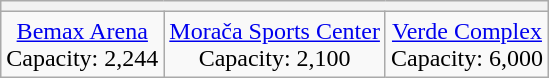<table class="wikitable" style="text-align:center;">
<tr>
<th rowspan="1" colspan="8"></th>
</tr>
<tr>
<td><a href='#'>Bemax Arena</a><br>Capacity: 2,244</td>
<td><a href='#'>Morača Sports Center</a><br>Capacity: 2,100</td>
<td><a href='#'>Verde Complex</a><br>Capacity: 6,000</td>
</tr>
</table>
